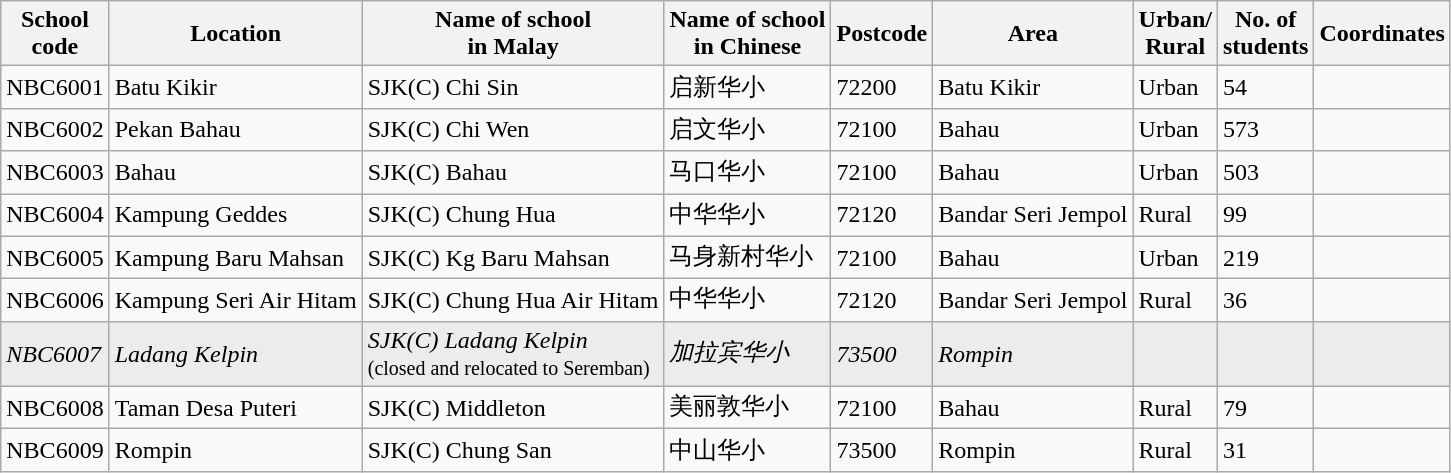<table class="wikitable sortable">
<tr>
<th>School<br>code</th>
<th>Location</th>
<th>Name of school<br>in Malay</th>
<th>Name of school<br>in Chinese</th>
<th>Postcode</th>
<th>Area</th>
<th>Urban/<br>Rural</th>
<th>No. of<br>students</th>
<th>Coordinates</th>
</tr>
<tr>
<td>NBC6001</td>
<td>Batu Kikir</td>
<td>SJK(C) Chi Sin</td>
<td>启新华小</td>
<td>72200</td>
<td>Batu Kikir</td>
<td>Urban</td>
<td>54</td>
<td></td>
</tr>
<tr>
<td>NBC6002</td>
<td>Pekan Bahau</td>
<td>SJK(C) Chi Wen</td>
<td>启文华小</td>
<td>72100</td>
<td>Bahau</td>
<td>Urban</td>
<td>573</td>
<td></td>
</tr>
<tr>
<td>NBC6003</td>
<td>Bahau</td>
<td>SJK(C) Bahau</td>
<td>马口华小</td>
<td>72100</td>
<td>Bahau</td>
<td>Urban</td>
<td>503</td>
<td></td>
</tr>
<tr>
<td>NBC6004</td>
<td>Kampung Geddes</td>
<td>SJK(C) Chung Hua</td>
<td>中华华小</td>
<td>72120</td>
<td>Bandar Seri Jempol</td>
<td>Rural</td>
<td>99</td>
<td></td>
</tr>
<tr>
<td>NBC6005</td>
<td>Kampung Baru Mahsan</td>
<td>SJK(C) Kg Baru Mahsan</td>
<td>马身新村华小</td>
<td>72100</td>
<td>Bahau</td>
<td>Urban</td>
<td>219</td>
<td></td>
</tr>
<tr>
<td>NBC6006</td>
<td>Kampung Seri Air Hitam</td>
<td>SJK(C) Chung Hua Air Hitam</td>
<td>中华华小</td>
<td>72120</td>
<td>Bandar Seri Jempol</td>
<td>Rural</td>
<td>36</td>
<td></td>
</tr>
<tr bgcolor="#ECECEC">
<td><em>NBC6007</em></td>
<td><em>Ladang Kelpin</em></td>
<td><em>SJK(C) Ladang Kelpin</em><br><small>(closed and relocated to Seremban)</small></td>
<td><em>加拉宾华小</em></td>
<td><em>73500</em></td>
<td><em>Rompin</em></td>
<td></td>
<td></td>
<td></td>
</tr>
<tr>
<td>NBC6008</td>
<td>Taman Desa Puteri</td>
<td>SJK(C) Middleton</td>
<td>美丽敦华小</td>
<td>72100</td>
<td>Bahau</td>
<td>Rural</td>
<td>79</td>
<td></td>
</tr>
<tr>
<td>NBC6009</td>
<td>Rompin</td>
<td>SJK(C) Chung San</td>
<td>中山华小</td>
<td>73500</td>
<td>Rompin</td>
<td>Rural</td>
<td>31</td>
<td></td>
</tr>
</table>
